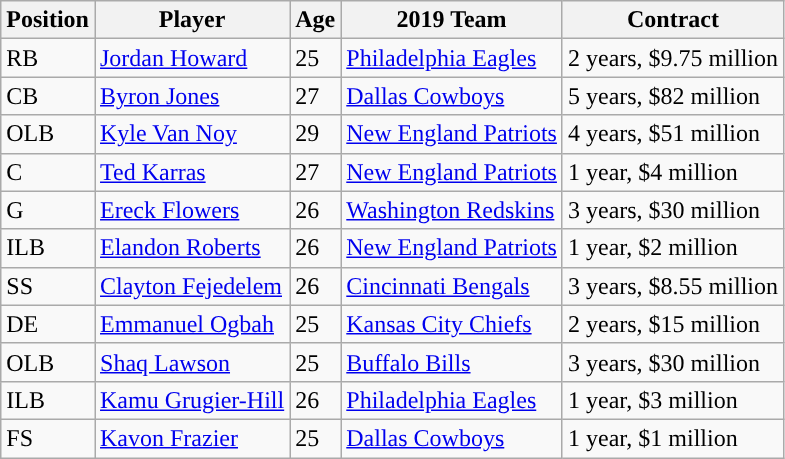<table class="wikitable">
<tr>
<th>Position</th>
<th>Player</th>
<th>Age</th>
<th>2019 Team</th>
<th>Contract</th>
</tr>
<tr>
<td>RB</td>
<td><a href='#'>Jordan Howard</a></td>
<td>25</td>
<td><a href='#'>Philadelphia Eagles</a></td>
<td>2 years, $9.75 million</td>
</tr>
<tr>
<td>CB</td>
<td><a href='#'>Byron Jones</a></td>
<td>27</td>
<td><a href='#'>Dallas Cowboys</a></td>
<td>5 years, $82 million</td>
</tr>
<tr>
<td>OLB</td>
<td><a href='#'>Kyle Van Noy</a></td>
<td>29</td>
<td><a href='#'>New England Patriots</a></td>
<td>4 years, $51 million</td>
</tr>
<tr>
<td>C</td>
<td><a href='#'>Ted Karras</a></td>
<td>27</td>
<td><a href='#'>New England Patriots</a></td>
<td>1 year, $4 million</td>
</tr>
<tr>
<td>G</td>
<td><a href='#'>Ereck Flowers</a></td>
<td>26</td>
<td><a href='#'>Washington Redskins</a></td>
<td>3 years, $30 million</td>
</tr>
<tr>
<td>ILB</td>
<td><a href='#'>Elandon Roberts</a></td>
<td>26</td>
<td><a href='#'>New England Patriots</a></td>
<td>1 year, $2 million</td>
</tr>
<tr>
<td>SS</td>
<td><a href='#'>Clayton Fejedelem</a></td>
<td>26</td>
<td><a href='#'>Cincinnati Bengals</a></td>
<td>3 years, $8.55 million</td>
</tr>
<tr>
<td>DE</td>
<td><a href='#'>Emmanuel Ogbah</a></td>
<td>25</td>
<td><a href='#'>Kansas City Chiefs</a></td>
<td>2 years, $15 million</td>
</tr>
<tr>
<td>OLB</td>
<td><a href='#'>Shaq Lawson</a></td>
<td>25</td>
<td><a href='#'>Buffalo Bills</a></td>
<td>3 years, $30 million</td>
</tr>
<tr>
<td>ILB</td>
<td><a href='#'>Kamu Grugier-Hill</a></td>
<td>26</td>
<td><a href='#'>Philadelphia Eagles</a></td>
<td>1 year, $3 million</td>
</tr>
<tr>
<td>FS</td>
<td><a href='#'>Kavon Frazier</a></td>
<td>25</td>
<td><a href='#'>Dallas Cowboys</a></td>
<td>1 year, $1 million</td>
</tr>
</table>
